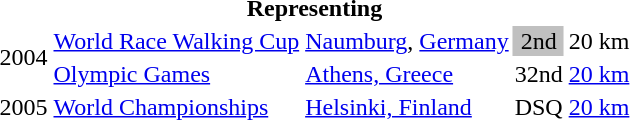<table>
<tr>
<th colspan="5">Representing </th>
</tr>
<tr>
<td rowspan=2>2004</td>
<td><a href='#'>World Race Walking Cup</a></td>
<td><a href='#'>Naumburg</a>, <a href='#'>Germany</a></td>
<td bgcolor="silver" align="center">2nd</td>
<td>20 km</td>
</tr>
<tr>
<td><a href='#'>Olympic Games</a></td>
<td><a href='#'>Athens, Greece</a></td>
<td align="center">32nd</td>
<td><a href='#'>20 km</a></td>
</tr>
<tr>
<td>2005</td>
<td><a href='#'>World Championships</a></td>
<td><a href='#'>Helsinki, Finland</a></td>
<td>DSQ</td>
<td><a href='#'>20 km</a></td>
</tr>
</table>
